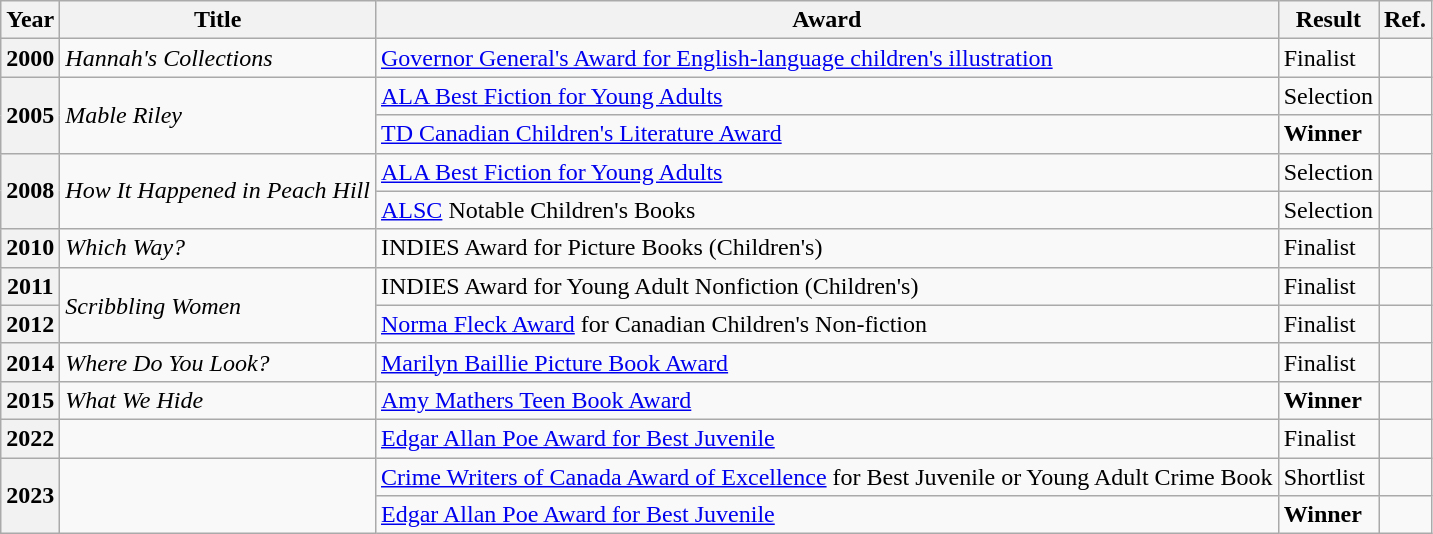<table class="wikitable sortable mw-collapsible">
<tr>
<th>Year</th>
<th>Title</th>
<th>Award</th>
<th>Result</th>
<th>Ref.</th>
</tr>
<tr>
<th>2000</th>
<td><em>Hannah's Collections</em></td>
<td><a href='#'>Governor General's Award for English-language children's illustration</a></td>
<td>Finalist</td>
<td></td>
</tr>
<tr>
<th rowspan="2">2005</th>
<td rowspan="2"><em>Mable Riley</em></td>
<td><a href='#'>ALA Best Fiction for Young Adults</a></td>
<td>Selection</td>
<td></td>
</tr>
<tr>
<td><a href='#'>TD Canadian Children's Literature Award</a></td>
<td><strong>Winner</strong></td>
<td></td>
</tr>
<tr>
<th rowspan="2">2008</th>
<td rowspan="2"><em>How It Happened in Peach Hill</em></td>
<td><a href='#'>ALA Best Fiction for Young Adults</a></td>
<td>Selection</td>
<td></td>
</tr>
<tr>
<td><a href='#'>ALSC</a> Notable Children's Books</td>
<td>Selection</td>
<td></td>
</tr>
<tr>
<th>2010</th>
<td><em>Which Way?</em></td>
<td>INDIES Award for Picture Books (Children's)</td>
<td>Finalist</td>
<td></td>
</tr>
<tr>
<th>2011</th>
<td rowspan="2"><em>Scribbling Women</em></td>
<td>INDIES Award for Young Adult Nonfiction (Children's)</td>
<td>Finalist</td>
<td></td>
</tr>
<tr>
<th>2012</th>
<td><a href='#'>Norma Fleck Award</a> for Canadian Children's Non-fiction</td>
<td>Finalist</td>
<td></td>
</tr>
<tr>
<th>2014</th>
<td><em>Where Do You Look?</em></td>
<td><a href='#'>Marilyn Baillie Picture Book Award</a></td>
<td>Finalist</td>
<td></td>
</tr>
<tr>
<th>2015</th>
<td><em>What We Hide</em></td>
<td><a href='#'>Amy Mathers Teen Book Award</a></td>
<td><strong>Winner</strong></td>
<td></td>
</tr>
<tr>
<th>2022</th>
<td></td>
<td><a href='#'>Edgar Allan Poe Award for Best Juvenile</a></td>
<td>Finalist</td>
<td></td>
</tr>
<tr>
<th rowspan="2">2023</th>
<td rowspan="2"></td>
<td><a href='#'>Crime Writers of Canada Award of Excellence</a> for Best Juvenile or Young Adult Crime Book</td>
<td>Shortlist</td>
<td></td>
</tr>
<tr>
<td><a href='#'>Edgar Allan Poe Award for Best Juvenile</a></td>
<td><strong>Winner</strong></td>
<td></td>
</tr>
</table>
